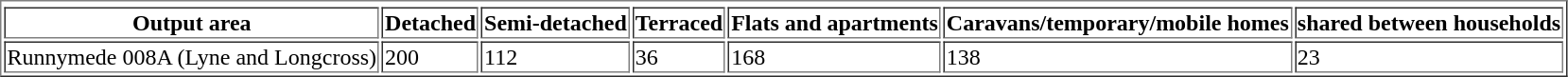<table border=yes>
<tr>
</tr>
<tr>
<th>Output area</th>
<th>Detached</th>
<th>Semi-detached</th>
<th>Terraced</th>
<th>Flats and apartments</th>
<th>Caravans/temporary/mobile homes</th>
<th>shared between households</th>
</tr>
<tr>
<td>Runnymede 008A (Lyne and Longcross)</td>
<td>200</td>
<td>112</td>
<td>36</td>
<td>168</td>
<td>138</td>
<td>23</td>
</tr>
</table>
